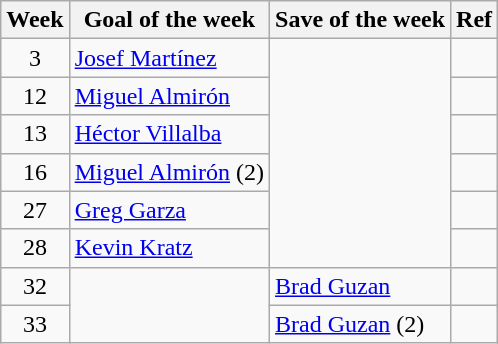<table class="wikitable">
<tr>
<th>Week</th>
<th>Goal of the week</th>
<th>Save of the week</th>
<th>Ref</th>
</tr>
<tr>
<td style="text-align: center;">3</td>
<td> <a href='#'>Josef Martínez</a></td>
<td rowspan="6"></td>
<td style="text-align: center;"></td>
</tr>
<tr>
<td style="text-align: center;">12</td>
<td> <a href='#'>Miguel Almirón</a></td>
<td style="text-align: center;"></td>
</tr>
<tr>
<td style="text-align: center;">13</td>
<td> <a href='#'>Héctor Villalba</a></td>
<td style="text-align: center;"></td>
</tr>
<tr>
<td style="text-align: center;">16</td>
<td> <a href='#'>Miguel Almirón</a> (2)</td>
<td style="text-align: center;"></td>
</tr>
<tr>
<td style="text-align: center;">27</td>
<td> <a href='#'>Greg Garza</a></td>
<td style="text-align: center;"></td>
</tr>
<tr>
<td style="text-align: center;">28</td>
<td> <a href='#'>Kevin Kratz</a></td>
<td style="text-align: center;"></td>
</tr>
<tr>
<td style="text-align: center;">32</td>
<td rowspan="2"></td>
<td> <a href='#'>Brad Guzan</a></td>
<td style="text-align: center;"></td>
</tr>
<tr>
<td style="text-align: center;">33</td>
<td> <a href='#'>Brad Guzan</a> (2)</td>
<td style="text-align: center;"></td>
</tr>
</table>
